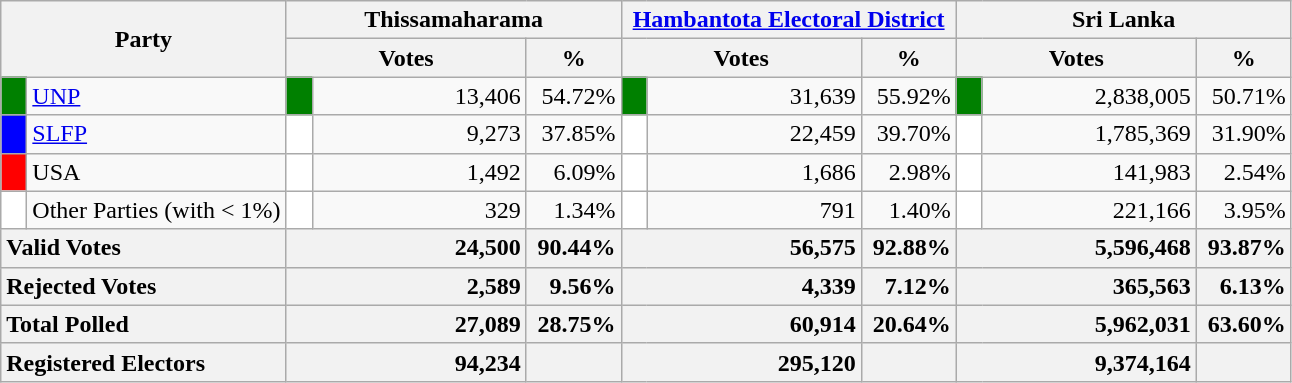<table class="wikitable">
<tr>
<th colspan="2" width="144px"rowspan="2">Party</th>
<th colspan="3" width="216px">Thissamaharama</th>
<th colspan="3" width="216px"><a href='#'>Hambantota Electoral District</a></th>
<th colspan="3" width="216px">Sri Lanka</th>
</tr>
<tr>
<th colspan="2" width="144px">Votes</th>
<th>%</th>
<th colspan="2" width="144px">Votes</th>
<th>%</th>
<th colspan="2" width="144px">Votes</th>
<th>%</th>
</tr>
<tr>
<td style="background-color:green;" width="10px"></td>
<td style="text-align:left;"><a href='#'>UNP</a></td>
<td style="background-color:green;" width="10px"></td>
<td style="text-align:right;">13,406</td>
<td style="text-align:right;">54.72%</td>
<td style="background-color:green;" width="10px"></td>
<td style="text-align:right;">31,639</td>
<td style="text-align:right;">55.92%</td>
<td style="background-color:green;" width="10px"></td>
<td style="text-align:right;">2,838,005</td>
<td style="text-align:right;">50.71%</td>
</tr>
<tr>
<td style="background-color:blue;" width="10px"></td>
<td style="text-align:left;"><a href='#'>SLFP</a></td>
<td style="background-color:white;" width="10px"></td>
<td style="text-align:right;">9,273</td>
<td style="text-align:right;">37.85%</td>
<td style="background-color:white;" width="10px"></td>
<td style="text-align:right;">22,459</td>
<td style="text-align:right;">39.70%</td>
<td style="background-color:white;" width="10px"></td>
<td style="text-align:right;">1,785,369</td>
<td style="text-align:right;">31.90%</td>
</tr>
<tr>
<td style="background-color:red;" width="10px"></td>
<td style="text-align:left;">USA</td>
<td style="background-color:white;" width="10px"></td>
<td style="text-align:right;">1,492</td>
<td style="text-align:right;">6.09%</td>
<td style="background-color:white;" width="10px"></td>
<td style="text-align:right;">1,686</td>
<td style="text-align:right;">2.98%</td>
<td style="background-color:white;" width="10px"></td>
<td style="text-align:right;">141,983</td>
<td style="text-align:right;">2.54%</td>
</tr>
<tr>
<td style="background-color:white;" width="10px"></td>
<td style="text-align:left;">Other Parties (with < 1%)</td>
<td style="background-color:white;" width="10px"></td>
<td style="text-align:right;">329</td>
<td style="text-align:right;">1.34%</td>
<td style="background-color:white;" width="10px"></td>
<td style="text-align:right;">791</td>
<td style="text-align:right;">1.40%</td>
<td style="background-color:white;" width="10px"></td>
<td style="text-align:right;">221,166</td>
<td style="text-align:right;">3.95%</td>
</tr>
<tr>
<th colspan="2" width="144px"style="text-align:left;">Valid Votes</th>
<th style="text-align:right;"colspan="2" width="144px">24,500</th>
<th style="text-align:right;">90.44%</th>
<th style="text-align:right;"colspan="2" width="144px">56,575</th>
<th style="text-align:right;">92.88%</th>
<th style="text-align:right;"colspan="2" width="144px">5,596,468</th>
<th style="text-align:right;">93.87%</th>
</tr>
<tr>
<th colspan="2" width="144px"style="text-align:left;">Rejected Votes</th>
<th style="text-align:right;"colspan="2" width="144px">2,589</th>
<th style="text-align:right;">9.56%</th>
<th style="text-align:right;"colspan="2" width="144px">4,339</th>
<th style="text-align:right;">7.12%</th>
<th style="text-align:right;"colspan="2" width="144px">365,563</th>
<th style="text-align:right;">6.13%</th>
</tr>
<tr>
<th colspan="2" width="144px"style="text-align:left;">Total Polled</th>
<th style="text-align:right;"colspan="2" width="144px">27,089</th>
<th style="text-align:right;">28.75%</th>
<th style="text-align:right;"colspan="2" width="144px">60,914</th>
<th style="text-align:right;">20.64%</th>
<th style="text-align:right;"colspan="2" width="144px">5,962,031</th>
<th style="text-align:right;">63.60%</th>
</tr>
<tr>
<th colspan="2" width="144px"style="text-align:left;">Registered Electors</th>
<th style="text-align:right;"colspan="2" width="144px">94,234</th>
<th></th>
<th style="text-align:right;"colspan="2" width="144px">295,120</th>
<th></th>
<th style="text-align:right;"colspan="2" width="144px">9,374,164</th>
<th></th>
</tr>
</table>
